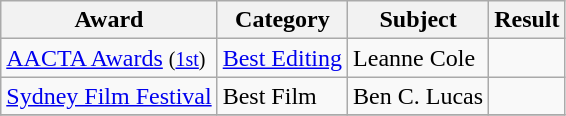<table class="wikitable">
<tr>
<th>Award</th>
<th>Category</th>
<th>Subject</th>
<th>Result</th>
</tr>
<tr>
<td><a href='#'>AACTA Awards</a> <small>(<a href='#'>1st</a>)</small></td>
<td><a href='#'>Best Editing</a></td>
<td>Leanne Cole</td>
<td></td>
</tr>
<tr>
<td><a href='#'>Sydney Film Festival</a></td>
<td>Best Film</td>
<td>Ben C. Lucas</td>
<td></td>
</tr>
<tr>
</tr>
</table>
